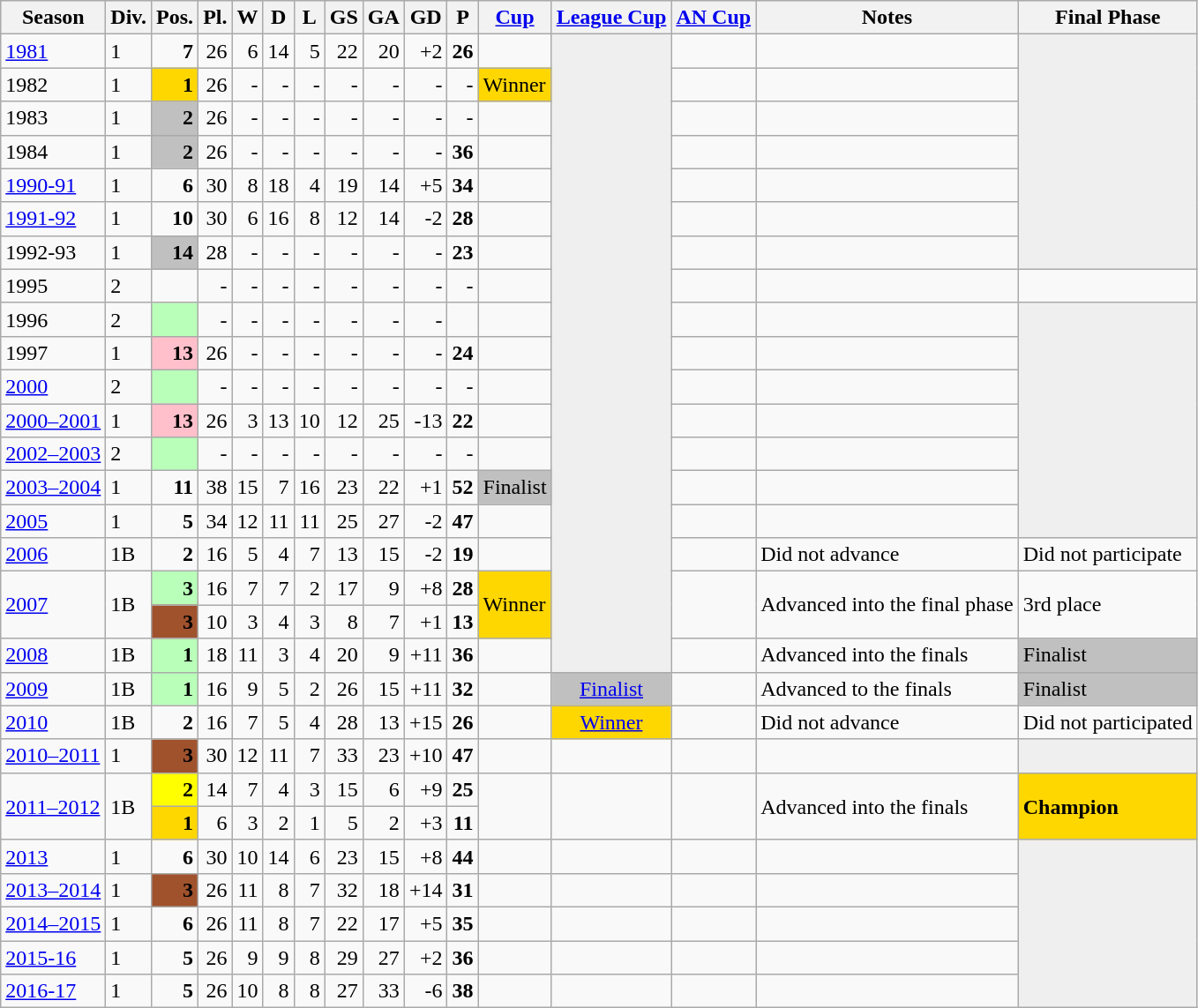<table class="wikitable">
<tr style="background:#efefef;">
<th>Season</th>
<th>Div.</th>
<th>Pos.</th>
<th>Pl.</th>
<th>W</th>
<th>D</th>
<th>L</th>
<th>GS</th>
<th>GA</th>
<th>GD</th>
<th>P</th>
<th><a href='#'>Cup</a></th>
<th><a href='#'>League Cup</a></th>
<th><a href='#'>AN Cup</a></th>
<th>Notes</th>
<th>Final Phase</th>
</tr>
<tr>
<td><a href='#'>1981</a></td>
<td>1</td>
<td align=right><strong>7</strong></td>
<td align=right>26</td>
<td align=right>6</td>
<td align=right>14</td>
<td align=right>5</td>
<td align=right>22</td>
<td align=right>20</td>
<td align=right>+2</td>
<td align=right><strong>26</strong></td>
<td></td>
<td rowspan="19" bgcolor=#EFEFEF></td>
<td></td>
<td></td>
<td rowspan="7" bgcolor=#EFEFEF></td>
</tr>
<tr>
<td>1982</td>
<td>1</td>
<td align=right bgcolor=gold><strong>1</strong></td>
<td align=right>26</td>
<td align=right>-</td>
<td align=right>-</td>
<td align=right>-</td>
<td align=right>-</td>
<td align=right>-</td>
<td align=right>-</td>
<td align=right>-</td>
<td bgcolor=gold>Winner</td>
<td></td>
<td></td>
</tr>
<tr>
<td>1983</td>
<td>1</td>
<td align=right bgcolor=silver><strong>2</strong></td>
<td align=right>26</td>
<td align=right>-</td>
<td align=right>-</td>
<td align=right>-</td>
<td align=right>-</td>
<td align=right>-</td>
<td align=right>-</td>
<td align=right>-</td>
<td></td>
<td></td>
<td></td>
</tr>
<tr>
<td>1984</td>
<td>1</td>
<td align=right bgcolor=silver><strong>2</strong></td>
<td align=right>26</td>
<td align=right>-</td>
<td align=right>-</td>
<td align=right>-</td>
<td align=right>-</td>
<td align=right>-</td>
<td align=right>-</td>
<td align=right><strong>36</strong></td>
<td></td>
<td></td>
<td></td>
</tr>
<tr>
<td><a href='#'>1990-91</a></td>
<td>1</td>
<td align=right><strong>6</strong></td>
<td align=right>30</td>
<td align=right>8</td>
<td align=right>18</td>
<td align=right>4</td>
<td align=right>19</td>
<td align=right>14</td>
<td align=right>+5</td>
<td align=right><strong>34</strong></td>
<td></td>
<td></td>
<td></td>
</tr>
<tr>
<td><a href='#'>1991-92</a></td>
<td>1</td>
<td align=right><strong>10</strong></td>
<td align=right>30</td>
<td align=right>6</td>
<td align=right>16</td>
<td align=right>8</td>
<td align=right>12</td>
<td align=right>14</td>
<td align=right>-2</td>
<td align=right><strong>28</strong></td>
<td></td>
<td></td>
<td></td>
</tr>
<tr>
<td>1992-93</td>
<td>1</td>
<td align=right bgcolor=silver><strong>14</strong></td>
<td align=right>28</td>
<td align=right>-</td>
<td align=right>-</td>
<td align=right>-</td>
<td align=right>-</td>
<td align=right>-</td>
<td align=right>-</td>
<td align=right><strong>23</strong></td>
<td></td>
<td></td>
<td></td>
</tr>
<tr>
<td>1995</td>
<td>2</td>
<td align=right></td>
<td align=right>-</td>
<td align=right>-</td>
<td align=right>-</td>
<td align=right>-</td>
<td align=right>-</td>
<td align=right>-</td>
<td align=right>-</td>
<td align=right>-</td>
<td></td>
<td></td>
<td></td>
<td></td>
</tr>
<tr>
<td>1996</td>
<td>2</td>
<td align=right bgcolor=B9FFB9></td>
<td align=right>-</td>
<td align=right>-</td>
<td align=right>-</td>
<td align=right>-</td>
<td align=right>-</td>
<td align=right>-</td>
<td align=right>-</td>
<td align=right></td>
<td></td>
<td></td>
<td></td>
<td rowspan="7" bgcolor=#EFEFEF></td>
</tr>
<tr>
<td>1997</td>
<td>1</td>
<td align=right  bgcolor=FFC0CB><strong>13</strong></td>
<td align=right>26</td>
<td align=right>-</td>
<td align=right>-</td>
<td align=right>-</td>
<td align=right>-</td>
<td align=right>-</td>
<td align=right>-</td>
<td align=right><strong>24</strong></td>
<td></td>
<td></td>
<td></td>
</tr>
<tr>
<td><a href='#'>2000</a></td>
<td>2</td>
<td align=right bgcolor=B9FFB9></td>
<td align=right>-</td>
<td align=right>-</td>
<td align=right>-</td>
<td align=right>-</td>
<td align=right>-</td>
<td align=right>-</td>
<td align=right>-</td>
<td align=right>-</td>
<td></td>
<td></td>
<td></td>
</tr>
<tr>
<td><a href='#'>2000–2001</a></td>
<td>1</td>
<td align=right bgcolor=FFC0CB><strong>13</strong></td>
<td align=right>26</td>
<td align=right>3</td>
<td align=right>13</td>
<td align=right>10</td>
<td align=right>12</td>
<td align=right>25</td>
<td align=right>-13</td>
<td align=right><strong>22</strong></td>
<td></td>
<td></td>
<td></td>
</tr>
<tr>
<td><a href='#'>2002–2003</a></td>
<td>2</td>
<td align=right bgcolor=B9FFB9></td>
<td align=right>-</td>
<td align=right>-</td>
<td align=right>-</td>
<td align=right>-</td>
<td align=right>-</td>
<td align=right>-</td>
<td align=right>-</td>
<td align=right>-</td>
<td></td>
<td></td>
<td></td>
</tr>
<tr>
<td><a href='#'>2003–2004</a></td>
<td>1</td>
<td align=right><strong>11</strong></td>
<td align=right>38</td>
<td align=right>15</td>
<td align=right>7</td>
<td align=right>16</td>
<td align=right>23</td>
<td align=right>22</td>
<td align=right>+1</td>
<td align=right><strong>52</strong></td>
<td bgcolor=silver>Finalist</td>
<td></td>
<td></td>
</tr>
<tr>
<td><a href='#'>2005</a></td>
<td>1</td>
<td align=right><strong>5</strong></td>
<td align=right>34</td>
<td align=right>12</td>
<td align=right>11</td>
<td align=right>11</td>
<td align=right>25</td>
<td align=right>27</td>
<td align=right>-2</td>
<td align=right><strong>47</strong></td>
<td></td>
<td></td>
<td></td>
</tr>
<tr>
<td><a href='#'>2006</a></td>
<td>1B</td>
<td align=right><strong>2</strong></td>
<td align=right>16</td>
<td align=right>5</td>
<td align=right>4</td>
<td align=right>7</td>
<td align=right>13</td>
<td align=right>15</td>
<td align=right>-2</td>
<td align=right><strong>19</strong></td>
<td></td>
<td></td>
<td>Did not advance</td>
<td>Did not participate</td>
</tr>
<tr>
<td rowspan=2><a href='#'>2007</a></td>
<td rowspan=2>1B</td>
<td align=right bgcolor=B9FFB9><strong>3</strong></td>
<td align=right>16</td>
<td align=right>7</td>
<td align=right>7</td>
<td align=right>2</td>
<td align=right>17</td>
<td align=right>9</td>
<td align=right>+8</td>
<td align=right><strong>28</strong></td>
<td rowspan=2 bgcolor=gold>Winner</td>
<td rowspan=2></td>
<td rowspan=2>Advanced into the final phase</td>
<td rowspan=2>3rd place</td>
</tr>
<tr>
<td align=right bgcolor=sienna><strong>3</strong></td>
<td align=right>10</td>
<td align=right>3</td>
<td align=right>4</td>
<td align=right>3</td>
<td align=right>8</td>
<td align=right>7</td>
<td align=right>+1</td>
<td align=right><strong>13</strong></td>
</tr>
<tr>
<td><a href='#'>2008</a></td>
<td>1B</td>
<td align=right bgcolor=B9FFB9><strong>1</strong></td>
<td align=right>18</td>
<td align=right>11</td>
<td align=right>3</td>
<td align=right>4</td>
<td align=right>20</td>
<td align=right>9</td>
<td align=right>+11</td>
<td align=right><strong>36</strong></td>
<td></td>
<td></td>
<td>Advanced into the finals</td>
<td bgcolor=silver>Finalist</td>
</tr>
<tr>
<td><a href='#'>2009</a></td>
<td>1B</td>
<td align=right bgcolor=B9FFB9><strong>1</strong></td>
<td align=right>16</td>
<td align=right>9</td>
<td align=right>5</td>
<td align=right>2</td>
<td align=right>26</td>
<td align=right>15</td>
<td align=right>+11</td>
<td align=right><strong>32</strong></td>
<td></td>
<td align=center bgcolor=silver><a href='#'>Finalist</a></td>
<td></td>
<td>Advanced to the finals</td>
<td bgcolor=silver>Finalist</td>
</tr>
<tr>
<td><a href='#'>2010</a></td>
<td>1B</td>
<td align=right><strong>2</strong></td>
<td align=right>16</td>
<td align=right>7</td>
<td align=right>5</td>
<td align=right>4</td>
<td align=right>28</td>
<td align=right>13</td>
<td align=right>+15</td>
<td align=right><strong>26</strong></td>
<td></td>
<td bgcolor=gold align=center><a href='#'>Winner</a></td>
<td></td>
<td>Did not advance</td>
<td>Did not participated</td>
</tr>
<tr>
<td><a href='#'>2010–2011</a></td>
<td>1</td>
<td align=right bgcolor=sienna><strong>3</strong></td>
<td align=right>30</td>
<td align=right>12</td>
<td align=right>11</td>
<td align=right>7</td>
<td align=right>33</td>
<td align=right>23</td>
<td align=right>+10</td>
<td align=right><strong>47</strong></td>
<td></td>
<td></td>
<td></td>
<td></td>
<td bgcolor=#EFEFEF></td>
</tr>
<tr>
<td rowspan=2><a href='#'>2011–2012</a></td>
<td rowspan=2>1B</td>
<td align=right bgcolor=FFFF00><strong>2</strong></td>
<td align=right>14</td>
<td align=right>7</td>
<td align=right>4</td>
<td align=right>3</td>
<td align=right>15</td>
<td align=right>6</td>
<td align=right>+9</td>
<td align=right><strong>25</strong></td>
<td rowspan=2></td>
<td rowspan=2></td>
<td rowspan=2></td>
<td rowspan=2>Advanced into the finals</td>
<td rowspan=2 bgcolor=gold><strong>Champion</strong></td>
</tr>
<tr>
<td align=right bgcolor=gold><strong>1</strong></td>
<td align=right>6</td>
<td align=right>3</td>
<td align=right>2</td>
<td align=right>1</td>
<td align=right>5</td>
<td align=right>2</td>
<td align=right>+3</td>
<td align=right><strong>11</strong></td>
</tr>
<tr>
<td><a href='#'>2013</a></td>
<td>1</td>
<td align=right><strong>6</strong></td>
<td align=right>30</td>
<td align=right>10</td>
<td align=right>14</td>
<td align=right>6</td>
<td align=right>23</td>
<td align=right>15</td>
<td align=right>+8</td>
<td align=right><strong>44</strong></td>
<td></td>
<td></td>
<td></td>
<td></td>
<td rowspan=5 bgcolor=#EFEFEF></td>
</tr>
<tr>
<td><a href='#'>2013–2014</a></td>
<td>1</td>
<td align=right bgcolor=sienna><strong>3</strong></td>
<td align=right>26</td>
<td align=right>11</td>
<td align=right>8</td>
<td align=right>7</td>
<td align=right>32</td>
<td align=right>18</td>
<td align=right>+14</td>
<td align=right><strong>31</strong></td>
<td></td>
<td></td>
<td></td>
<td></td>
</tr>
<tr>
<td><a href='#'>2014–2015</a></td>
<td>1</td>
<td align=right><strong>6</strong></td>
<td align=right>26</td>
<td align=right>11</td>
<td align=right>8</td>
<td align=right>7</td>
<td align=right>22</td>
<td align=right>17</td>
<td align=right>+5</td>
<td align=right><strong>35</strong></td>
<td></td>
<td></td>
<td></td>
<td></td>
</tr>
<tr>
<td><a href='#'>2015-16</a></td>
<td>1</td>
<td align=right><strong>5</strong></td>
<td align=right>26</td>
<td align=right>9</td>
<td align=right>9</td>
<td align=right>8</td>
<td align=right>29</td>
<td align=right>27</td>
<td align=right>+2</td>
<td align=right><strong>36</strong></td>
<td></td>
<td></td>
<td></td>
<td></td>
</tr>
<tr>
<td><a href='#'>2016-17</a></td>
<td>1</td>
<td align=right><strong>5</strong></td>
<td align=right>26</td>
<td align=right>10</td>
<td align=right>8</td>
<td align=right>8</td>
<td align=right>27</td>
<td align=right>33</td>
<td align=right>-6</td>
<td align=right><strong>38</strong></td>
<td></td>
<td></td>
<td></td>
<td></td>
</tr>
</table>
